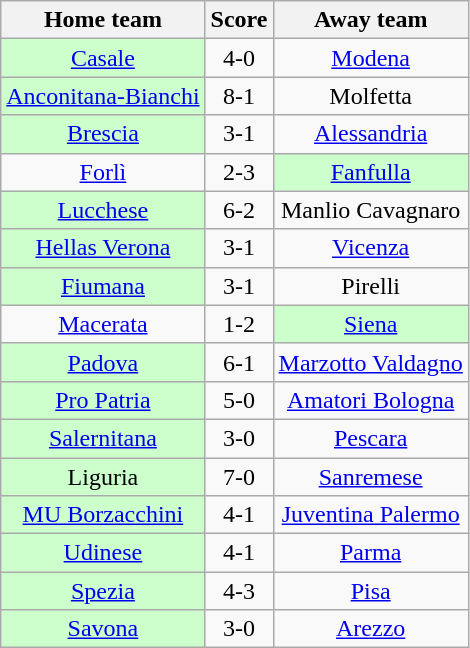<table class="wikitable" style="text-align: center">
<tr>
<th>Home team</th>
<th>Score</th>
<th>Away team</th>
</tr>
<tr>
<td bgcolor="ccffcc"><a href='#'>Casale</a></td>
<td>4-0</td>
<td><a href='#'>Modena</a></td>
</tr>
<tr>
<td bgcolor="ccffcc"><a href='#'>Anconitana-Bianchi</a></td>
<td>8-1</td>
<td>Molfetta</td>
</tr>
<tr>
<td bgcolor="ccffcc"><a href='#'>Brescia</a></td>
<td>3-1</td>
<td><a href='#'>Alessandria</a></td>
</tr>
<tr>
<td><a href='#'>Forlì</a></td>
<td>2-3</td>
<td bgcolor="ccffcc"><a href='#'>Fanfulla</a></td>
</tr>
<tr>
<td bgcolor="ccffcc"><a href='#'>Lucchese</a></td>
<td>6-2</td>
<td>Manlio Cavagnaro</td>
</tr>
<tr>
<td bgcolor="ccffcc"><a href='#'>Hellas Verona</a></td>
<td>3-1</td>
<td><a href='#'>Vicenza</a></td>
</tr>
<tr>
<td bgcolor="ccffcc"><a href='#'>Fiumana</a></td>
<td>3-1</td>
<td>Pirelli</td>
</tr>
<tr>
<td><a href='#'>Macerata</a></td>
<td>1-2</td>
<td bgcolor="ccffcc"><a href='#'>Siena</a></td>
</tr>
<tr>
<td bgcolor="ccffcc"><a href='#'>Padova</a></td>
<td>6-1</td>
<td><a href='#'>Marzotto Valdagno</a></td>
</tr>
<tr>
<td bgcolor="ccffcc"><a href='#'>Pro Patria</a></td>
<td>5-0</td>
<td><a href='#'>Amatori Bologna</a></td>
</tr>
<tr>
<td bgcolor="ccffcc"><a href='#'>Salernitana</a></td>
<td>3-0</td>
<td><a href='#'>Pescara</a></td>
</tr>
<tr>
<td bgcolor="ccffcc">Liguria</td>
<td>7-0</td>
<td><a href='#'>Sanremese</a></td>
</tr>
<tr>
<td bgcolor="ccffcc"><a href='#'>MU Borzacchini</a></td>
<td>4-1</td>
<td><a href='#'>Juventina Palermo</a></td>
</tr>
<tr>
<td bgcolor="ccffcc"><a href='#'>Udinese</a></td>
<td>4-1</td>
<td><a href='#'>Parma</a></td>
</tr>
<tr>
<td bgcolor="ccffcc"><a href='#'>Spezia</a></td>
<td>4-3</td>
<td><a href='#'>Pisa</a></td>
</tr>
<tr>
<td bgcolor="ccffcc"><a href='#'>Savona</a></td>
<td>3-0</td>
<td><a href='#'>Arezzo</a></td>
</tr>
</table>
